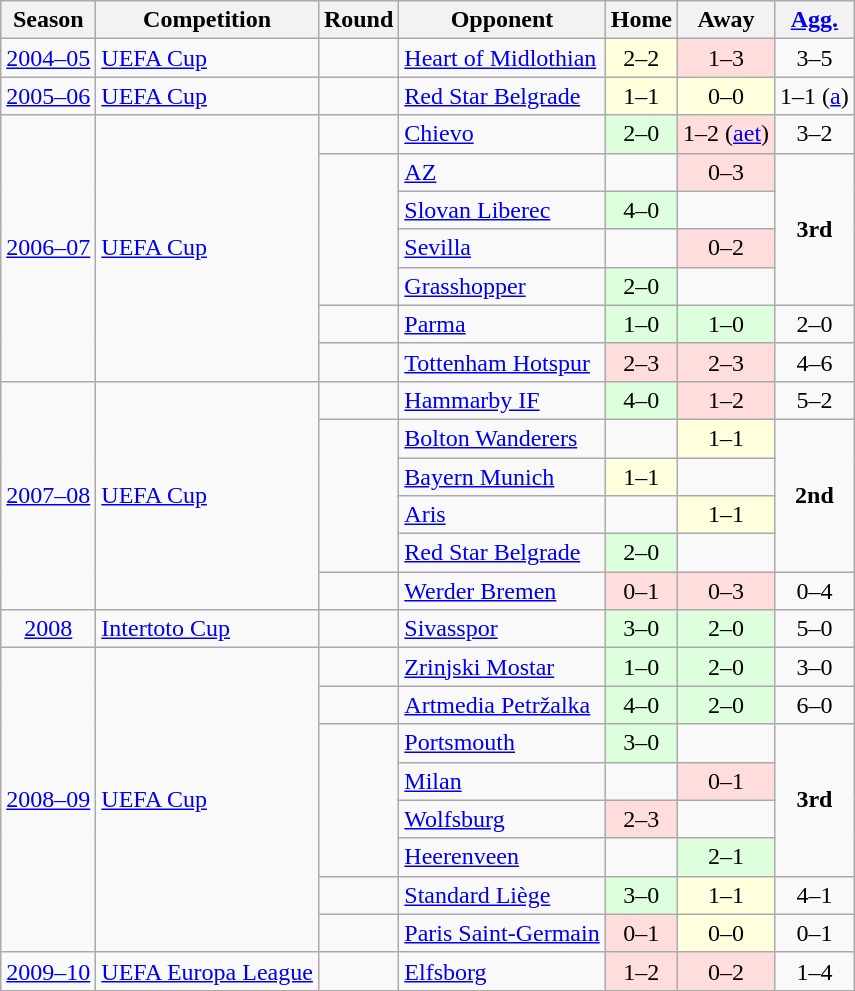<table class="wikitable collapsible collapsed" style="text-align: center;">
<tr>
<th>Season</th>
<th>Competition</th>
<th>Round</th>
<th>Opponent</th>
<th>Home</th>
<th>Away</th>
<th><a href='#'>Agg.</a></th>
</tr>
<tr>
<td><a href='#'>2004–05</a></td>
<td align="left"><a href='#'>UEFA Cup</a></td>
<td></td>
<td align="left"> <a href='#'>Heart of Midlothian</a></td>
<td bgcolor="#ffffdd">2–2</td>
<td bgcolor="#ffdddd">1–3</td>
<td>3–5</td>
</tr>
<tr>
<td><a href='#'>2005–06</a></td>
<td align="left"><a href='#'>UEFA Cup</a></td>
<td></td>
<td align="left"> <a href='#'>Red Star Belgrade</a></td>
<td bgcolor="#ffffdd">1–1</td>
<td bgcolor="#ffffdd">0–0</td>
<td>1–1 (<a href='#'>a</a>)</td>
</tr>
<tr>
<td rowspan=7><a href='#'>2006–07</a></td>
<td rowspan=7 align="left"><a href='#'>UEFA Cup</a></td>
<td></td>
<td align="left"> <a href='#'>Chievo</a></td>
<td bgcolor="#ddffdd">2–0</td>
<td bgcolor="#ffdddd">1–2 (<a href='#'>aet</a>)</td>
<td>3–2</td>
</tr>
<tr>
<td rowspan=4></td>
<td align="left"> <a href='#'>AZ</a></td>
<td></td>
<td bgcolor="#ffdddd">0–3</td>
<td rowspan=4><strong>3rd</strong></td>
</tr>
<tr>
<td align="left"> <a href='#'>Slovan Liberec</a></td>
<td bgcolor="#ddffdd">4–0</td>
<td></td>
</tr>
<tr>
<td align="left"> <a href='#'>Sevilla</a></td>
<td></td>
<td bgcolor="#ffdddd">0–2</td>
</tr>
<tr>
<td align="left"> <a href='#'>Grasshopper</a></td>
<td bgcolor="#ddffdd">2–0</td>
<td></td>
</tr>
<tr>
<td></td>
<td align="left"> <a href='#'>Parma</a></td>
<td bgcolor="#ddffdd">1–0</td>
<td bgcolor="#ddffdd">1–0</td>
<td>2–0</td>
</tr>
<tr>
<td></td>
<td align="left"> <a href='#'>Tottenham Hotspur</a></td>
<td bgcolor="#ffdddd">2–3</td>
<td bgcolor="#ffdddd">2–3</td>
<td>4–6</td>
</tr>
<tr>
<td rowspan=6><a href='#'>2007–08</a></td>
<td rowspan=6 align="left"><a href='#'>UEFA Cup</a></td>
<td></td>
<td align="left"> <a href='#'>Hammarby IF</a></td>
<td bgcolor="#ddffdd">4–0</td>
<td bgcolor="#ffdddd">1–2</td>
<td>5–2</td>
</tr>
<tr>
<td rowspan=4></td>
<td align="left"> <a href='#'>Bolton Wanderers</a></td>
<td></td>
<td bgcolor="#ffffdd">1–1</td>
<td rowspan=4><strong>2nd</strong></td>
</tr>
<tr>
<td align="left"> <a href='#'>Bayern Munich</a></td>
<td bgcolor="#ffffdd">1–1</td>
<td></td>
</tr>
<tr>
<td align="left"> <a href='#'>Aris</a></td>
<td></td>
<td bgcolor="#ffffdd">1–1</td>
</tr>
<tr>
<td align="left"> <a href='#'>Red Star Belgrade</a></td>
<td bgcolor="#ddffdd">2–0</td>
<td></td>
</tr>
<tr>
<td></td>
<td align="left"> <a href='#'>Werder Bremen</a></td>
<td bgcolor="#ffdddd">0–1</td>
<td bgcolor="#ffdddd">0–3</td>
<td>0–4</td>
</tr>
<tr>
<td><a href='#'>2008</a></td>
<td align="left"><a href='#'>Intertoto Cup</a></td>
<td></td>
<td align="left"> <a href='#'>Sivasspor</a></td>
<td bgcolor="#ddffdd">3–0</td>
<td bgcolor="#ddffdd">2–0</td>
<td>5–0</td>
</tr>
<tr>
<td rowspan=8><a href='#'>2008–09</a></td>
<td rowspan=8 align="left"><a href='#'>UEFA Cup</a></td>
<td></td>
<td align="left"> <a href='#'>Zrinjski Mostar</a></td>
<td bgcolor="#ddffdd">1–0</td>
<td bgcolor="#ddffdd">2–0</td>
<td>3–0</td>
</tr>
<tr>
<td></td>
<td align="left"> <a href='#'>Artmedia Petržalka</a></td>
<td bgcolor="#ddffdd">4–0</td>
<td bgcolor="#ddffdd">2–0</td>
<td>6–0</td>
</tr>
<tr>
<td rowspan=4></td>
<td align="left"> <a href='#'>Portsmouth</a></td>
<td bgcolor="#ddffdd">3–0</td>
<td></td>
<td rowspan=4><strong>3rd</strong></td>
</tr>
<tr>
<td align="left"> <a href='#'>Milan</a></td>
<td></td>
<td bgcolor="#ffdddd">0–1</td>
</tr>
<tr>
<td align="left"> <a href='#'>Wolfsburg</a></td>
<td bgcolor="#ffdddd">2–3</td>
<td></td>
</tr>
<tr>
<td align="left"> <a href='#'>Heerenveen</a></td>
<td></td>
<td bgcolor="#ddffdd">2–1</td>
</tr>
<tr>
<td></td>
<td align="left"> <a href='#'>Standard Liège</a></td>
<td bgcolor="#ddffdd">3–0</td>
<td bgcolor="#ffffdd">1–1</td>
<td>4–1</td>
</tr>
<tr>
<td></td>
<td align="left"> <a href='#'>Paris Saint-Germain</a></td>
<td bgcolor="#ffdddd">0–1</td>
<td bgcolor="#ffffdd">0–0</td>
<td>0–1</td>
</tr>
<tr>
<td><a href='#'>2009–10</a></td>
<td align="left"><a href='#'>UEFA Europa League</a></td>
<td></td>
<td align="left"> <a href='#'>Elfsborg</a></td>
<td bgcolor="#ffdddd">1–2</td>
<td bgcolor="#ffdddd">0–2</td>
<td>1–4</td>
</tr>
</table>
